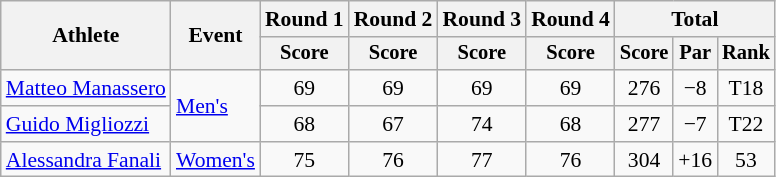<table class=wikitable style=font-size:90%;text-align:center>
<tr>
<th rowspan=2>Athlete</th>
<th rowspan=2>Event</th>
<th>Round 1</th>
<th>Round 2</th>
<th>Round 3</th>
<th>Round 4</th>
<th colspan=3>Total</th>
</tr>
<tr style=font-size:95%>
<th>Score</th>
<th>Score</th>
<th>Score</th>
<th>Score</th>
<th>Score</th>
<th>Par</th>
<th>Rank</th>
</tr>
<tr>
<td align=left><a href='#'>Matteo Manassero</a></td>
<td align=left rowspan=2><a href='#'>Men's</a></td>
<td>69</td>
<td>69</td>
<td>69</td>
<td>69</td>
<td>276</td>
<td>−8</td>
<td>T18</td>
</tr>
<tr>
<td align=left><a href='#'>Guido Migliozzi</a></td>
<td>68</td>
<td>67</td>
<td>74</td>
<td>68</td>
<td>277</td>
<td>−7</td>
<td>T22</td>
</tr>
<tr>
<td align=left><a href='#'>Alessandra Fanali</a></td>
<td align=left><a href='#'>Women's</a></td>
<td>75</td>
<td>76</td>
<td>77</td>
<td>76</td>
<td>304</td>
<td>+16</td>
<td>53</td>
</tr>
</table>
